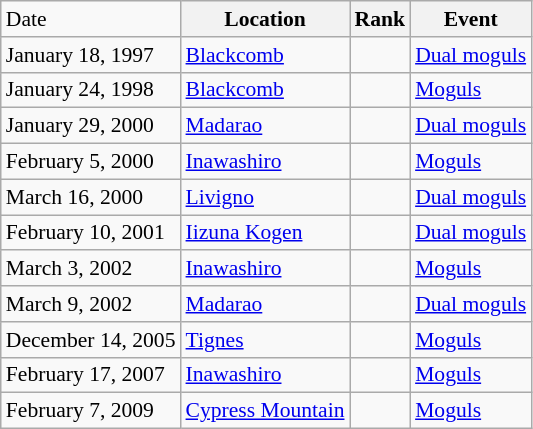<table class="wikitable sortable" style="font-size:90%" style="text-align:center">
<tr>
<td>Date</td>
<th>Location</th>
<th>Rank</th>
<th>Event</th>
</tr>
<tr>
<td>January 18, 1997</td>
<td><a href='#'>Blackcomb</a></td>
<td></td>
<td><a href='#'>Dual moguls</a></td>
</tr>
<tr>
<td>January 24, 1998</td>
<td><a href='#'>Blackcomb</a></td>
<td></td>
<td><a href='#'>Moguls</a></td>
</tr>
<tr>
<td>January 29, 2000</td>
<td><a href='#'>Madarao</a></td>
<td></td>
<td><a href='#'>Dual moguls</a></td>
</tr>
<tr>
<td>February 5, 2000</td>
<td><a href='#'>Inawashiro</a></td>
<td></td>
<td><a href='#'>Moguls</a></td>
</tr>
<tr>
<td>March 16, 2000</td>
<td><a href='#'>Livigno</a></td>
<td></td>
<td><a href='#'>Dual moguls</a></td>
</tr>
<tr>
<td>February 10, 2001</td>
<td><a href='#'>Iizuna Kogen</a></td>
<td></td>
<td><a href='#'>Dual moguls</a></td>
</tr>
<tr>
<td>March 3, 2002</td>
<td><a href='#'>Inawashiro</a></td>
<td></td>
<td><a href='#'>Moguls</a></td>
</tr>
<tr>
<td>March 9, 2002</td>
<td><a href='#'>Madarao</a></td>
<td></td>
<td><a href='#'>Dual moguls</a></td>
</tr>
<tr>
<td>December 14, 2005</td>
<td><a href='#'>Tignes</a></td>
<td></td>
<td><a href='#'>Moguls</a></td>
</tr>
<tr>
<td>February 17, 2007</td>
<td><a href='#'>Inawashiro</a></td>
<td></td>
<td><a href='#'>Moguls</a></td>
</tr>
<tr>
<td>February 7, 2009</td>
<td><a href='#'>Cypress Mountain</a></td>
<td></td>
<td><a href='#'>Moguls</a></td>
</tr>
</table>
